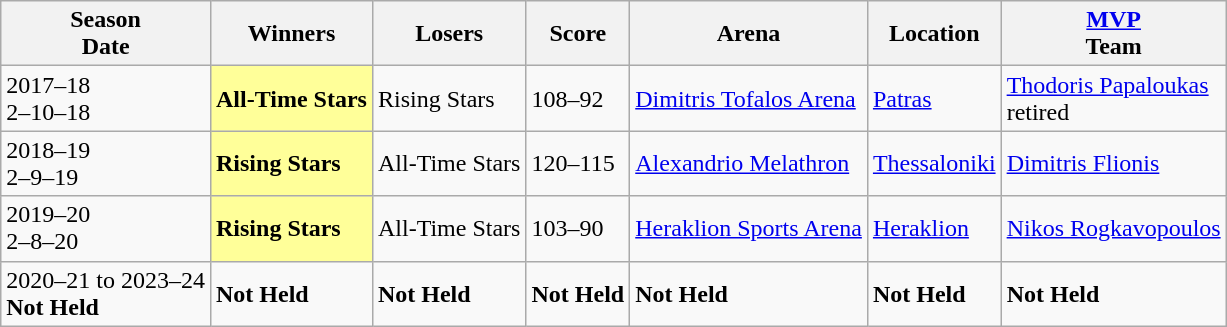<table class="wikitable">
<tr>
<th>Season<br>Date</th>
<th>Winners</th>
<th>Losers</th>
<th>Score</th>
<th>Arena</th>
<th>Location</th>
<th><a href='#'>MVP</a><br>Team</th>
</tr>
<tr>
<td><div>2017–18<br>2–10–18</div></td>
<td style="background:#ff9;"><div><strong>All-Time Stars</strong></div></td>
<td><div>Rising Stars</div></td>
<td><div>108–92</div></td>
<td><div><a href='#'>Dimitris Tofalos Arena</a></div></td>
<td><div><a href='#'>Patras</a></div></td>
<td><div> <a href='#'>Thodoris Papaloukas</a><br>retired</div></td>
</tr>
<tr>
<td><div>2018–19<br>2–9–19</div></td>
<td style="background:#ff9;"><div><strong>Rising Stars</strong></div></td>
<td><div>All-Time Stars</div></td>
<td><div>120–115</div></td>
<td><div><a href='#'>Alexandrio Melathron</a></div></td>
<td><div><a href='#'>Thessaloniki</a></div></td>
<td><div> <a href='#'>Dimitris Flionis</a></div></td>
</tr>
<tr>
<td><div>2019–20<br>2–8–20</div></td>
<td style="background:#ff9;"><div><strong>Rising Stars</strong></div></td>
<td><div>All-Time Stars</div></td>
<td><div>103–90</div></td>
<td><div><a href='#'>Heraklion Sports Arena</a></div></td>
<td><div><a href='#'>Heraklion</a></div></td>
<td><div> <a href='#'>Nikos Rogkavopoulos</a></div></td>
</tr>
<tr>
<td><div>2020–21 to 2023–24<br><strong>Not Held</strong></div></td>
<td><div><strong>Not Held</strong></div></td>
<td><div><strong>Not Held</strong></div></td>
<td><div><strong>Not Held</strong></div></td>
<td><div><strong>Not Held</strong></div></td>
<td><div><strong>Not Held</strong></div></td>
<td><div><strong>Not Held</strong></div></td>
</tr>
</table>
